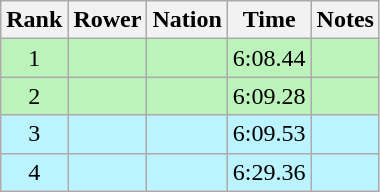<table class="wikitable sortable" style="text-align:center">
<tr>
<th>Rank</th>
<th>Rower</th>
<th>Nation</th>
<th>Time</th>
<th>Notes</th>
</tr>
<tr bgcolor=bbf3bb>
<td>1</td>
<td align=left data-sort-value="Body, Pascal"></td>
<td align=left></td>
<td>6:08.44</td>
<td></td>
</tr>
<tr bgcolor=bbf3bb>
<td>2</td>
<td align=left data-sort-value="Dell'Aquila, Antonio"></td>
<td align=left></td>
<td>6:09.28</td>
<td></td>
</tr>
<tr bgcolor=bbf3ff>
<td>3</td>
<td align=left data-sort-value="Emke, Mark"></td>
<td align=left></td>
<td>6:09.53</td>
<td></td>
</tr>
<tr bgcolor=bbf3ff>
<td>4</td>
<td align=left data-sort-value="Bonini, Oscar"></td>
<td align=left></td>
<td>6:29.36</td>
<td></td>
</tr>
</table>
